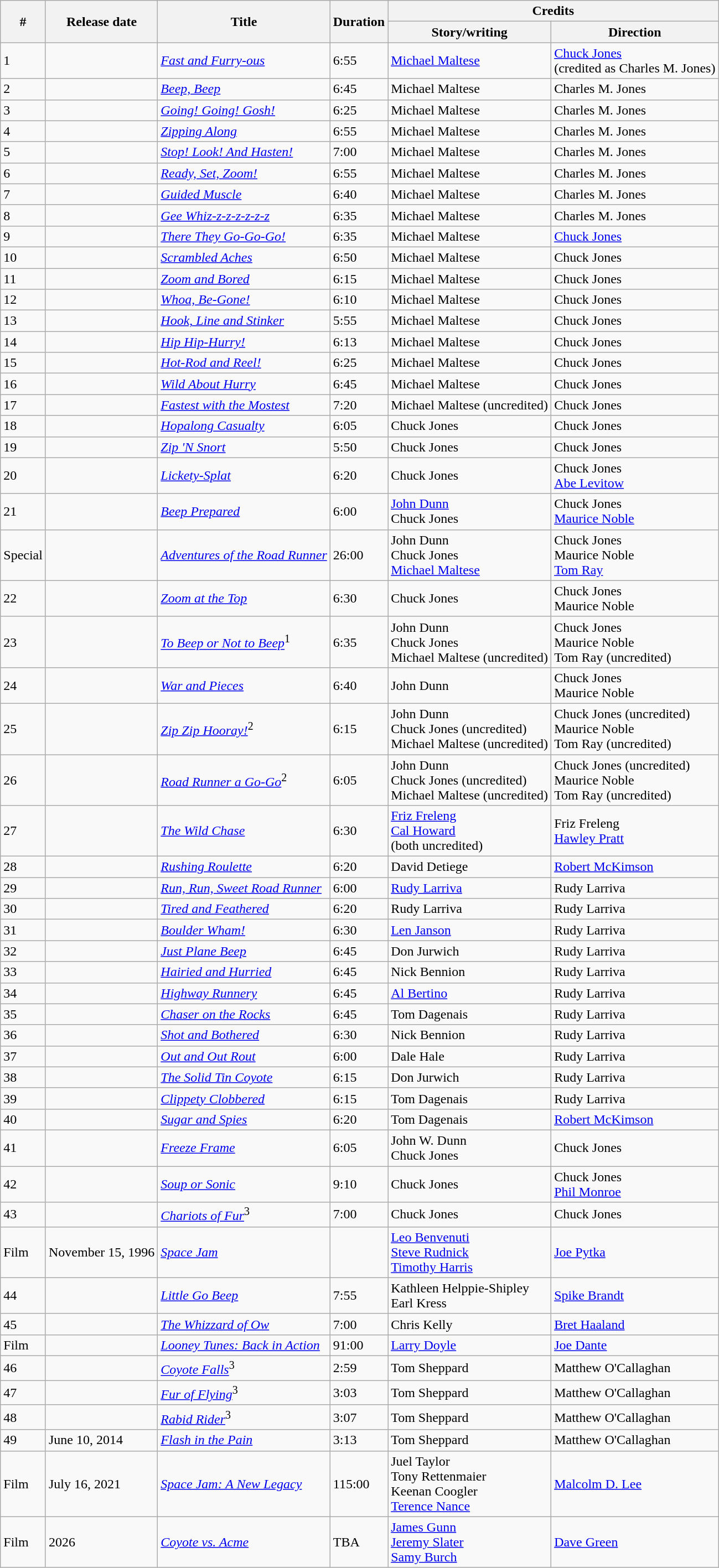<table class="wikitable">
<tr>
<th rowspan="2">#</th>
<th rowspan="2">Release date</th>
<th rowspan="2">Title</th>
<th rowspan="2">Duration</th>
<th colspan="2">Credits</th>
</tr>
<tr>
<th>Story/writing</th>
<th>Direction</th>
</tr>
<tr>
<td>1</td>
<td></td>
<td><em><a href='#'>Fast and Furry-ous</a></em></td>
<td>6:55</td>
<td><a href='#'>Michael Maltese</a></td>
<td><a href='#'>Chuck Jones</a><br>(credited as Charles M. Jones)</td>
</tr>
<tr>
<td>2</td>
<td></td>
<td><em><a href='#'>Beep, Beep</a></em></td>
<td>6:45</td>
<td>Michael Maltese</td>
<td>Charles M. Jones</td>
</tr>
<tr>
<td>3</td>
<td></td>
<td><em><a href='#'>Going! Going! Gosh!</a></em></td>
<td>6:25</td>
<td>Michael Maltese</td>
<td>Charles M. Jones</td>
</tr>
<tr>
<td>4</td>
<td></td>
<td><em><a href='#'>Zipping Along</a></em></td>
<td>6:55</td>
<td>Michael Maltese</td>
<td>Charles M. Jones</td>
</tr>
<tr>
<td>5</td>
<td></td>
<td><em><a href='#'>Stop! Look! And Hasten!</a></em></td>
<td>7:00</td>
<td>Michael Maltese</td>
<td>Charles M. Jones</td>
</tr>
<tr>
<td>6</td>
<td></td>
<td><em><a href='#'>Ready, Set, Zoom!</a></em></td>
<td>6:55</td>
<td>Michael Maltese</td>
<td>Charles M. Jones</td>
</tr>
<tr>
<td>7</td>
<td></td>
<td><em><a href='#'>Guided Muscle</a></em></td>
<td>6:40</td>
<td>Michael Maltese</td>
<td>Charles M. Jones</td>
</tr>
<tr>
<td>8</td>
<td></td>
<td><em><a href='#'>Gee Whiz-z-z-z-z-z-z</a></em></td>
<td>6:35</td>
<td>Michael Maltese</td>
<td>Charles M. Jones</td>
</tr>
<tr>
<td>9</td>
<td></td>
<td><em><a href='#'>There They Go-Go-Go!</a></em></td>
<td>6:35</td>
<td>Michael Maltese</td>
<td><a href='#'>Chuck Jones</a></td>
</tr>
<tr>
<td>10</td>
<td></td>
<td><em><a href='#'>Scrambled Aches</a></em></td>
<td>6:50</td>
<td>Michael Maltese</td>
<td>Chuck Jones</td>
</tr>
<tr>
<td>11</td>
<td></td>
<td><em><a href='#'>Zoom and Bored</a></em></td>
<td>6:15</td>
<td>Michael Maltese</td>
<td>Chuck Jones</td>
</tr>
<tr>
<td>12</td>
<td></td>
<td><em><a href='#'>Whoa, Be-Gone!</a></em></td>
<td>6:10</td>
<td>Michael Maltese</td>
<td>Chuck Jones</td>
</tr>
<tr>
<td>13</td>
<td></td>
<td><em><a href='#'>Hook, Line and Stinker</a></em></td>
<td>5:55</td>
<td>Michael Maltese</td>
<td>Chuck Jones</td>
</tr>
<tr>
<td>14</td>
<td></td>
<td><em><a href='#'>Hip Hip-Hurry!</a></em></td>
<td>6:13</td>
<td>Michael Maltese</td>
<td>Chuck Jones</td>
</tr>
<tr>
<td>15</td>
<td></td>
<td><em><a href='#'>Hot-Rod and Reel!</a></em></td>
<td>6:25</td>
<td>Michael Maltese</td>
<td>Chuck Jones</td>
</tr>
<tr>
<td>16</td>
<td></td>
<td><em><a href='#'>Wild About Hurry</a></em></td>
<td>6:45</td>
<td>Michael Maltese</td>
<td>Chuck Jones</td>
</tr>
<tr>
<td>17</td>
<td></td>
<td><em><a href='#'>Fastest with the Mostest</a></em></td>
<td>7:20</td>
<td>Michael Maltese (uncredited)</td>
<td>Chuck Jones</td>
</tr>
<tr>
<td>18</td>
<td></td>
<td><em><a href='#'>Hopalong Casualty</a></em></td>
<td>6:05</td>
<td>Chuck Jones</td>
<td>Chuck Jones</td>
</tr>
<tr>
<td>19</td>
<td></td>
<td><em><a href='#'>Zip 'N Snort</a></em></td>
<td>5:50</td>
<td>Chuck Jones</td>
<td>Chuck Jones</td>
</tr>
<tr>
<td>20</td>
<td></td>
<td><em><a href='#'>Lickety-Splat</a></em></td>
<td>6:20</td>
<td>Chuck Jones</td>
<td>Chuck Jones<br><a href='#'>Abe Levitow</a></td>
</tr>
<tr>
<td>21</td>
<td></td>
<td><em><a href='#'>Beep Prepared</a></em></td>
<td>6:00</td>
<td><a href='#'>John Dunn</a><br>Chuck Jones</td>
<td>Chuck Jones<br><a href='#'>Maurice Noble</a></td>
</tr>
<tr>
<td>Special</td>
<td></td>
<td style="white-space:nowrap;"><em><a href='#'>Adventures of the Road Runner</a></em></td>
<td>26:00</td>
<td style="white-space:nowrap;">John Dunn<br>Chuck Jones<br><a href='#'>Michael Maltese</a></td>
<td>Chuck Jones<br>Maurice Noble<br><a href='#'>Tom Ray</a></td>
</tr>
<tr>
<td>22</td>
<td></td>
<td><em><a href='#'>Zoom at the Top</a></em></td>
<td>6:30</td>
<td>Chuck Jones</td>
<td>Chuck Jones<br>Maurice Noble</td>
</tr>
<tr>
<td>23</td>
<td></td>
<td><em><a href='#'>To Beep or Not to Beep</a></em><sup>1</sup></td>
<td>6:35</td>
<td>John Dunn<br>Chuck Jones<br>Michael Maltese (uncredited)</td>
<td>Chuck Jones<br>Maurice Noble<br>Tom Ray (uncredited)</td>
</tr>
<tr>
<td>24</td>
<td></td>
<td><em><a href='#'>War and Pieces</a></em></td>
<td>6:40</td>
<td>John Dunn</td>
<td>Chuck Jones<br>Maurice Noble</td>
</tr>
<tr>
<td>25</td>
<td></td>
<td><em><a href='#'>Zip Zip Hooray!</a></em><sup>2</sup></td>
<td>6:15</td>
<td>John Dunn<br>Chuck Jones (uncredited)<br>Michael Maltese (uncredited)</td>
<td>Chuck Jones (uncredited)<br>Maurice Noble<br>Tom Ray (uncredited)</td>
</tr>
<tr>
<td>26</td>
<td></td>
<td><em><a href='#'>Road Runner a Go-Go</a></em><sup>2</sup></td>
<td>6:05</td>
<td>John Dunn<br>Chuck Jones (uncredited)<br>Michael Maltese (uncredited)</td>
<td>Chuck Jones (uncredited) <br>Maurice Noble <br>Tom Ray (uncredited)</td>
</tr>
<tr>
<td>27</td>
<td></td>
<td><em><a href='#'>The Wild Chase</a></em></td>
<td>6:30</td>
<td><a href='#'>Friz Freleng</a><br><a href='#'>Cal Howard</a><br>(both uncredited)</td>
<td>Friz Freleng<br><a href='#'>Hawley Pratt</a></td>
</tr>
<tr>
<td>28</td>
<td></td>
<td><em><a href='#'>Rushing Roulette</a></em></td>
<td>6:20</td>
<td>David Detiege</td>
<td><a href='#'>Robert McKimson</a></td>
</tr>
<tr>
<td>29</td>
<td></td>
<td><em><a href='#'>Run, Run, Sweet Road Runner</a></em></td>
<td>6:00</td>
<td><a href='#'>Rudy Larriva</a></td>
<td>Rudy Larriva</td>
</tr>
<tr>
<td>30</td>
<td></td>
<td><em><a href='#'>Tired and Feathered</a></em></td>
<td>6:20</td>
<td>Rudy Larriva</td>
<td>Rudy Larriva</td>
</tr>
<tr>
<td>31</td>
<td></td>
<td><em><a href='#'>Boulder Wham!</a></em></td>
<td>6:30</td>
<td><a href='#'>Len Janson</a></td>
<td>Rudy Larriva</td>
</tr>
<tr>
<td>32</td>
<td></td>
<td><em><a href='#'>Just Plane Beep</a></em></td>
<td>6:45</td>
<td>Don Jurwich</td>
<td>Rudy Larriva</td>
</tr>
<tr>
<td>33</td>
<td></td>
<td><em><a href='#'>Hairied and Hurried</a></em></td>
<td>6:45</td>
<td>Nick Bennion</td>
<td>Rudy Larriva</td>
</tr>
<tr>
<td>34</td>
<td></td>
<td><em><a href='#'>Highway Runnery</a></em></td>
<td>6:45</td>
<td><a href='#'>Al Bertino</a></td>
<td>Rudy Larriva</td>
</tr>
<tr>
<td>35</td>
<td></td>
<td><em><a href='#'>Chaser on the Rocks</a></em></td>
<td>6:45</td>
<td>Tom Dagenais</td>
<td>Rudy Larriva</td>
</tr>
<tr>
<td>36</td>
<td></td>
<td><em><a href='#'>Shot and Bothered</a></em></td>
<td>6:30</td>
<td>Nick Bennion</td>
<td>Rudy Larriva</td>
</tr>
<tr>
<td>37</td>
<td></td>
<td><em><a href='#'>Out and Out Rout</a></em></td>
<td>6:00</td>
<td>Dale Hale</td>
<td>Rudy Larriva</td>
</tr>
<tr>
<td>38</td>
<td></td>
<td><em><a href='#'>The Solid Tin Coyote</a></em></td>
<td>6:15</td>
<td>Don Jurwich</td>
<td>Rudy Larriva</td>
</tr>
<tr>
<td>39</td>
<td></td>
<td><em><a href='#'>Clippety Clobbered</a></em></td>
<td>6:15</td>
<td>Tom Dagenais</td>
<td>Rudy Larriva</td>
</tr>
<tr>
<td>40</td>
<td></td>
<td><em><a href='#'>Sugar and Spies</a></em></td>
<td>6:20</td>
<td>Tom Dagenais</td>
<td><a href='#'>Robert McKimson</a></td>
</tr>
<tr>
<td>41</td>
<td></td>
<td><em><a href='#'>Freeze Frame</a></em></td>
<td>6:05</td>
<td>John W. Dunn<br>Chuck Jones</td>
<td>Chuck Jones</td>
</tr>
<tr>
<td>42</td>
<td></td>
<td><em><a href='#'>Soup or Sonic</a></em></td>
<td>9:10</td>
<td>Chuck Jones</td>
<td>Chuck Jones<br><a href='#'>Phil Monroe</a></td>
</tr>
<tr>
<td>43</td>
<td></td>
<td><em><a href='#'>Chariots of Fur</a></em><sup>3</sup></td>
<td>7:00</td>
<td>Chuck Jones</td>
<td>Chuck Jones</td>
</tr>
<tr>
<td>Film</td>
<td>November 15, 1996</td>
<td><a href='#'><em>Space Jam</em></a></td>
<td></td>
<td><a href='#'>Leo Benvenuti</a><br><a href='#'>Steve Rudnick</a><br><a href='#'>Timothy Harris</a></td>
<td><a href='#'>Joe Pytka</a></td>
</tr>
<tr>
<td>44</td>
<td></td>
<td><em><a href='#'>Little Go Beep</a></em></td>
<td>7:55</td>
<td>Kathleen Helppie-Shipley<br>Earl Kress</td>
<td><a href='#'>Spike Brandt</a></td>
</tr>
<tr>
<td>45</td>
<td></td>
<td><em><a href='#'>The Whizzard of Ow</a></em></td>
<td>7:00</td>
<td>Chris Kelly</td>
<td><a href='#'>Bret Haaland</a></td>
</tr>
<tr>
<td>Film</td>
<td></td>
<td><em><a href='#'>Looney Tunes: Back in Action</a></em></td>
<td>91:00</td>
<td><a href='#'>Larry Doyle</a></td>
<td><a href='#'>Joe Dante</a></td>
</tr>
<tr>
<td>46</td>
<td></td>
<td><em><a href='#'>Coyote Falls</a></em><sup>3</sup></td>
<td>2:59</td>
<td>Tom Sheppard</td>
<td>Matthew O'Callaghan</td>
</tr>
<tr>
<td>47</td>
<td style="white-space:nowrap;"></td>
<td><em><a href='#'>Fur of Flying</a></em><sup>3</sup></td>
<td>3:03</td>
<td>Tom Sheppard</td>
<td style="white-space:nowrap;">Matthew O'Callaghan</td>
</tr>
<tr>
<td>48</td>
<td></td>
<td><em><a href='#'>Rabid Rider</a></em><sup>3</sup></td>
<td>3:07</td>
<td>Tom Sheppard</td>
<td>Matthew O'Callaghan</td>
</tr>
<tr>
<td>49</td>
<td>June 10, 2014</td>
<td><em><a href='#'>Flash in the Pain</a></em></td>
<td>3:13</td>
<td>Tom Sheppard</td>
<td>Matthew O'Callaghan</td>
</tr>
<tr>
<td>Film</td>
<td>July 16, 2021</td>
<td><a href='#'><em>Space Jam: A New Legacy</em></a></td>
<td>115:00</td>
<td>Juel Taylor<br>Tony Rettenmaier<br>Keenan Coogler<br><a href='#'>Terence Nance</a></td>
<td><a href='#'>Malcolm D. Lee</a></td>
</tr>
<tr>
<td>Film</td>
<td>2026</td>
<td><a href='#'><em>Coyote vs. Acme</em></a></td>
<td>TBA</td>
<td><a href='#'>James Gunn</a><br><a href='#'>Jeremy Slater</a><br><a href='#'>Samy Burch</a></td>
<td><a href='#'>Dave Green</a></td>
</tr>
</table>
